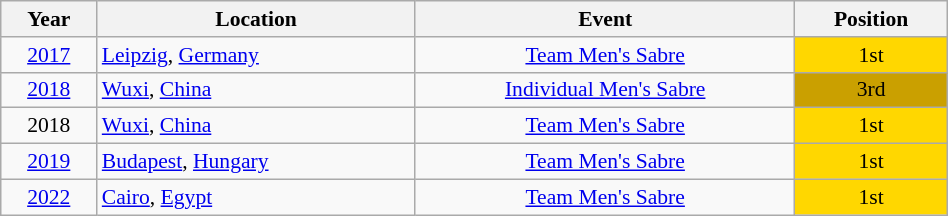<table class="wikitable" width="50%" style="font-size:90%; text-align:center;">
<tr>
<th>Year</th>
<th>Location</th>
<th>Event</th>
<th>Position</th>
</tr>
<tr>
<td><a href='#'>2017</a></td>
<td rowspan="1" align="left"> <a href='#'>Leipzig</a>, <a href='#'>Germany</a></td>
<td><a href='#'>Team Men's Sabre</a></td>
<td bgcolor="gold">1st</td>
</tr>
<tr>
<td><a href='#'>2018</a></td>
<td rowspan="1" align="left"> <a href='#'>Wuxi</a>, <a href='#'>China</a></td>
<td><a href='#'>Individual Men's Sabre</a></td>
<td bgcolor="caramel">3rd</td>
</tr>
<tr>
<td>2018</td>
<td rowspan="1" align="left"> <a href='#'>Wuxi</a>, <a href='#'>China</a></td>
<td><a href='#'>Team Men's Sabre</a></td>
<td bgcolor="gold">1st</td>
</tr>
<tr>
<td><a href='#'>2019</a></td>
<td rowspan="1" align="left"> <a href='#'>Budapest</a>, <a href='#'>Hungary</a></td>
<td><a href='#'>Team Men's Sabre</a></td>
<td bgcolor="gold">1st</td>
</tr>
<tr>
<td><a href='#'>2022</a></td>
<td align="left"> <a href='#'>Cairo</a>, <a href='#'>Egypt</a></td>
<td><a href='#'>Team Men's Sabre</a></td>
<td bgcolor="gold">1st</td>
</tr>
</table>
